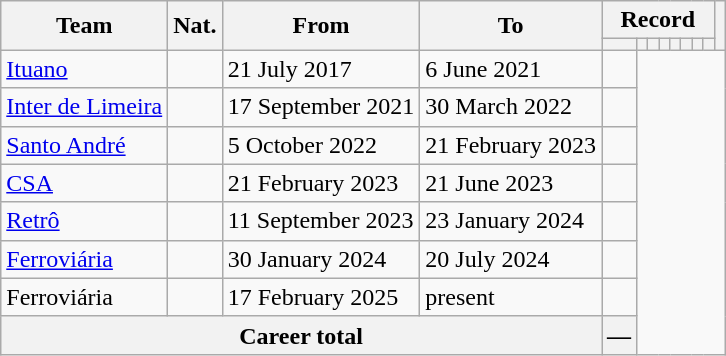<table class="wikitable" style="text-align: center">
<tr>
<th rowspan="2">Team</th>
<th rowspan="2">Nat.</th>
<th rowspan="2">From</th>
<th rowspan="2">To</th>
<th colspan="8">Record</th>
<th rowspan=2></th>
</tr>
<tr>
<th></th>
<th></th>
<th></th>
<th></th>
<th></th>
<th></th>
<th></th>
<th></th>
</tr>
<tr>
<td align="left"><a href='#'>Ituano</a></td>
<td></td>
<td align=left>21 July 2017</td>
<td align=left>6 June 2021<br></td>
<td></td>
</tr>
<tr>
<td align="left"><a href='#'>Inter de Limeira</a></td>
<td></td>
<td align=left>17 September 2021</td>
<td align=left>30 March 2022<br></td>
<td></td>
</tr>
<tr>
<td align="left"><a href='#'>Santo André</a></td>
<td></td>
<td align=left>5 October 2022</td>
<td align=left>21 February 2023<br></td>
<td></td>
</tr>
<tr>
<td align="left"><a href='#'>CSA</a></td>
<td></td>
<td align=left>21 February 2023</td>
<td align=left>21 June 2023<br></td>
<td></td>
</tr>
<tr>
<td align="left"><a href='#'>Retrô</a></td>
<td></td>
<td align=left>11 September 2023</td>
<td align=left>23 January 2024<br></td>
<td></td>
</tr>
<tr>
<td align="left"><a href='#'>Ferroviária</a></td>
<td></td>
<td align=left>30 January 2024</td>
<td align=left>20 July 2024<br></td>
<td></td>
</tr>
<tr>
<td align="left">Ferroviária</td>
<td></td>
<td align=left>17 February 2025</td>
<td align=left>present<br></td>
<td></td>
</tr>
<tr>
<th colspan=4><strong>Career total</strong><br></th>
<th>—</th>
</tr>
</table>
